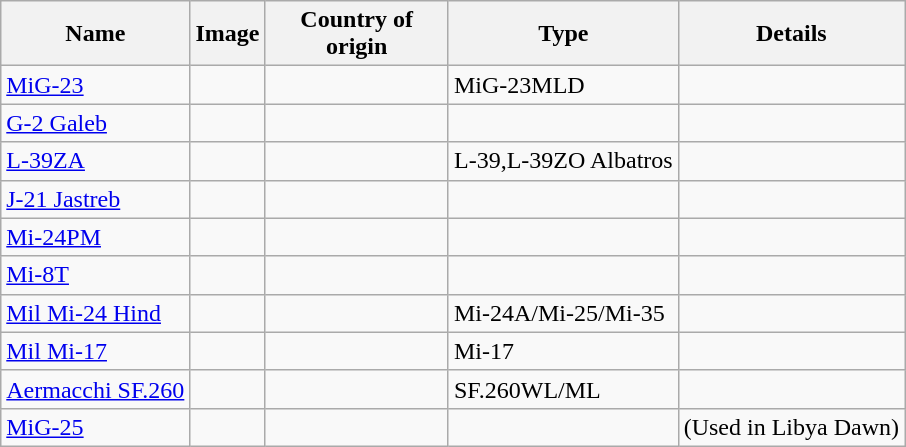<table class="wikitable sortable">
<tr>
<th>Name</th>
<th>Image</th>
<th style="width:115px;">Country of origin</th>
<th>Type</th>
<th>Details</th>
</tr>
<tr>
<td><a href='#'>MiG-23</a></td>
<td></td>
<td></td>
<td>MiG-23MLD</td>
<td></td>
</tr>
<tr>
<td><a href='#'>G-2 Galeb</a></td>
<td></td>
<td></td>
<td></td>
<td></td>
</tr>
<tr>
<td><a href='#'>L-39ZA</a></td>
<td></td>
<td></td>
<td>L-39,L-39ZO Albatros</td>
<td></td>
</tr>
<tr>
<td><a href='#'>J-21 Jastreb</a></td>
<td></td>
<td></td>
<td></td>
<td></td>
</tr>
<tr>
<td><a href='#'>Mi-24PM</a></td>
<td></td>
<td></td>
<td></td>
<td></td>
</tr>
<tr>
<td><a href='#'>Mi-8T</a></td>
<td></td>
<td></td>
<td></td>
<td></td>
</tr>
<tr>
<td><a href='#'>Mil Mi-24 Hind</a></td>
<td></td>
<td></td>
<td>Mi-24A/Mi-25/Mi-35</td>
<td></td>
</tr>
<tr>
<td><a href='#'>Mil Mi-17</a></td>
<td></td>
<td></td>
<td>Mi-17</td>
<td></td>
</tr>
<tr>
<td><a href='#'>Aermacchi SF.260</a></td>
<td></td>
<td></td>
<td>SF.260WL/ML</td>
<td></td>
</tr>
<tr>
<td><a href='#'>MiG-25</a></td>
<td></td>
<td></td>
<td></td>
<td>(Used in Libya Dawn)</td>
</tr>
</table>
